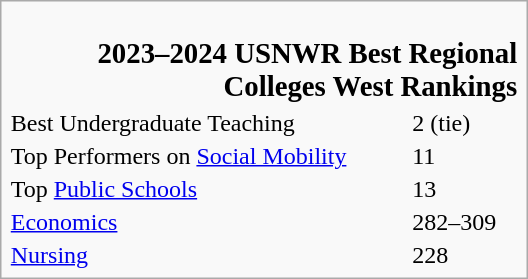<table class="infobox" style="width: 22em;">
<tr>
<th colspan="2" style="font-size: 100%; text-align: RIGHT;"><br><big> 2023–2024 USNWR Best Regional Colleges West Rankings</big></th>
</tr>
<tr>
<td>Best Undergraduate Teaching</td>
<td>2 (tie)</td>
</tr>
<tr>
<td>Top Performers on <a href='#'>Social Mobility</a></td>
<td>11</td>
</tr>
<tr>
<td>Top <a href='#'>Public Schools</a></td>
<td>13</td>
</tr>
<tr>
<td><a href='#'>Economics</a></td>
<td>282–309</td>
</tr>
<tr>
<td><a href='#'>Nursing</a></td>
<td>228</td>
</tr>
</table>
